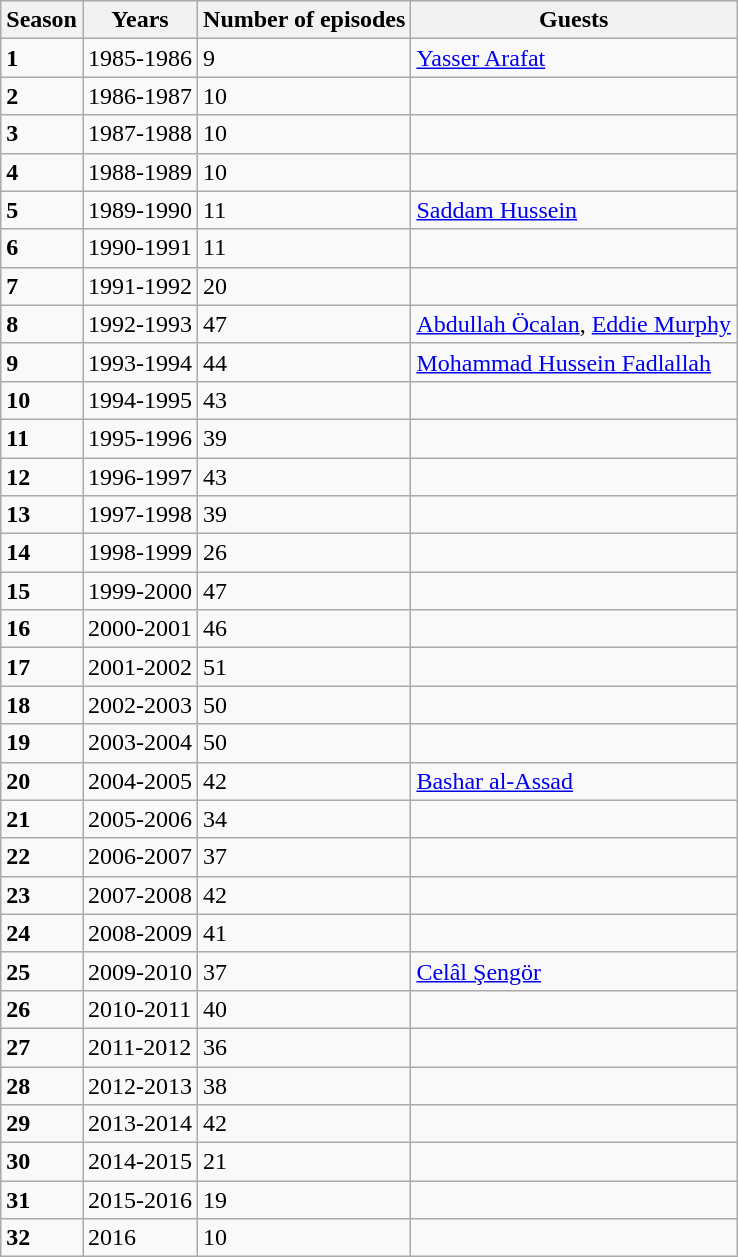<table class="wikitable sortable">
<tr>
<th>Season</th>
<th>Years</th>
<th>Number of episodes</th>
<th>Guests</th>
</tr>
<tr>
<td><strong>1</strong></td>
<td>1985-1986</td>
<td>9</td>
<td><a href='#'>Yasser Arafat</a></td>
</tr>
<tr>
<td><strong>2</strong></td>
<td>1986-1987</td>
<td>10</td>
<td></td>
</tr>
<tr>
<td><strong>3</strong></td>
<td>1987-1988</td>
<td>10</td>
<td></td>
</tr>
<tr>
<td><strong>4</strong></td>
<td>1988-1989</td>
<td>10</td>
<td></td>
</tr>
<tr>
<td><strong>5</strong></td>
<td>1989-1990</td>
<td>11</td>
<td><a href='#'>Saddam Hussein</a></td>
</tr>
<tr>
<td><strong>6</strong></td>
<td>1990-1991</td>
<td>11</td>
<td></td>
</tr>
<tr>
<td><strong>7</strong></td>
<td>1991-1992</td>
<td>20</td>
<td></td>
</tr>
<tr>
<td><strong>8</strong></td>
<td>1992-1993</td>
<td>47</td>
<td><a href='#'>Abdullah Öcalan</a>, <a href='#'>Eddie Murphy</a></td>
</tr>
<tr>
<td><strong>9</strong></td>
<td>1993-1994</td>
<td>44</td>
<td><a href='#'>Mohammad Hussein Fadlallah</a></td>
</tr>
<tr>
<td><strong>10</strong></td>
<td>1994-1995</td>
<td>43</td>
<td></td>
</tr>
<tr>
<td><strong>11</strong></td>
<td>1995-1996</td>
<td>39</td>
<td></td>
</tr>
<tr>
<td><strong>12</strong></td>
<td>1996-1997</td>
<td>43</td>
<td></td>
</tr>
<tr>
<td><strong>13</strong></td>
<td>1997-1998</td>
<td>39</td>
<td></td>
</tr>
<tr>
<td><strong>14</strong></td>
<td>1998-1999</td>
<td>26</td>
<td></td>
</tr>
<tr>
<td><strong>15</strong></td>
<td>1999-2000</td>
<td>47</td>
<td></td>
</tr>
<tr>
<td><strong>16</strong></td>
<td>2000-2001</td>
<td>46</td>
<td></td>
</tr>
<tr>
<td><strong>17</strong></td>
<td>2001-2002</td>
<td>51</td>
<td></td>
</tr>
<tr>
<td><strong>18</strong></td>
<td>2002-2003</td>
<td>50</td>
<td></td>
</tr>
<tr>
<td><strong>19</strong></td>
<td>2003-2004</td>
<td>50</td>
<td></td>
</tr>
<tr>
<td><strong>20</strong></td>
<td>2004-2005</td>
<td>42</td>
<td><a href='#'>Bashar al-Assad</a></td>
</tr>
<tr>
<td><strong>21</strong></td>
<td>2005-2006</td>
<td>34</td>
<td></td>
</tr>
<tr>
<td><strong>22</strong></td>
<td>2006-2007</td>
<td>37</td>
<td></td>
</tr>
<tr>
<td><strong>23</strong></td>
<td>2007-2008</td>
<td>42</td>
<td></td>
</tr>
<tr>
<td><strong>24</strong></td>
<td>2008-2009</td>
<td>41</td>
<td></td>
</tr>
<tr>
<td><strong>25</strong></td>
<td>2009-2010</td>
<td>37</td>
<td><a href='#'>Celâl Şengör</a></td>
</tr>
<tr>
<td><strong>26</strong></td>
<td>2010-2011</td>
<td>40</td>
<td></td>
</tr>
<tr>
<td><strong>27</strong></td>
<td>2011-2012</td>
<td>36</td>
<td></td>
</tr>
<tr>
<td><strong>28</strong></td>
<td>2012-2013</td>
<td>38</td>
<td></td>
</tr>
<tr>
<td><strong>29</strong></td>
<td>2013-2014</td>
<td>42</td>
<td></td>
</tr>
<tr>
<td><strong>30</strong></td>
<td>2014-2015</td>
<td>21</td>
<td></td>
</tr>
<tr>
<td><strong>31</strong></td>
<td>2015-2016</td>
<td>19</td>
<td></td>
</tr>
<tr>
<td><strong>32</strong></td>
<td>2016</td>
<td>10</td>
<td></td>
</tr>
</table>
